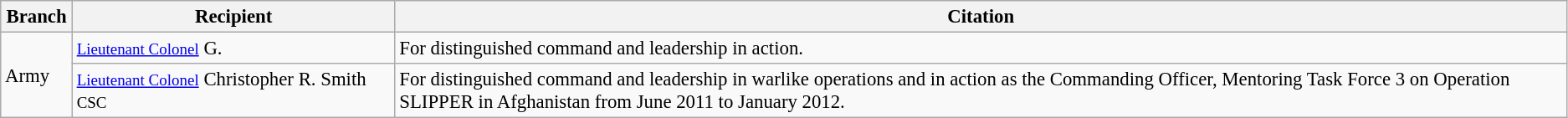<table class="wikitable" style="font-size:95%;">
<tr>
<th scope="col" width="50">Branch</th>
<th scope="col" width="250">Recipient</th>
<th>Citation</th>
</tr>
<tr>
<td rowspan="4">Army</td>
<td><small><a href='#'>Lieutenant Colonel</a></small> G.</td>
<td>For distinguished command and leadership in action.</td>
</tr>
<tr>
<td><small><a href='#'>Lieutenant Colonel</a></small> Christopher R. Smith <small>CSC</small></td>
<td>For distinguished command and leadership in warlike operations and in action as the Commanding Officer, Mentoring Task Force 3 on Operation SLIPPER in Afghanistan from June 2011 to January 2012.</td>
</tr>
</table>
